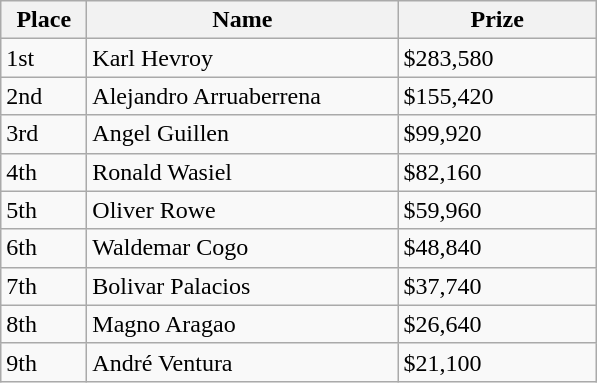<table class="wikitable">
<tr>
<th width="50">Place</th>
<th width="200">Name</th>
<th width="125">Prize</th>
</tr>
<tr>
<td>1st</td>
<td> Karl  Hevroy</td>
<td>$283,580</td>
</tr>
<tr>
<td>2nd</td>
<td> Alejandro  Arruaberrena</td>
<td>$155,420</td>
</tr>
<tr>
<td>3rd</td>
<td> Angel  Guillen</td>
<td>$99,920</td>
</tr>
<tr>
<td>4th</td>
<td> Ronald  Wasiel</td>
<td>$82,160</td>
</tr>
<tr>
<td>5th</td>
<td> Oliver  Rowe</td>
<td>$59,960</td>
</tr>
<tr>
<td>6th</td>
<td> Waldemar  Cogo</td>
<td>$48,840</td>
</tr>
<tr>
<td>7th</td>
<td> Bolivar  Palacios</td>
<td>$37,740</td>
</tr>
<tr>
<td>8th</td>
<td> Magno  Aragao</td>
<td>$26,640</td>
</tr>
<tr>
<td>9th</td>
<td> André  Ventura</td>
<td>$21,100</td>
</tr>
</table>
